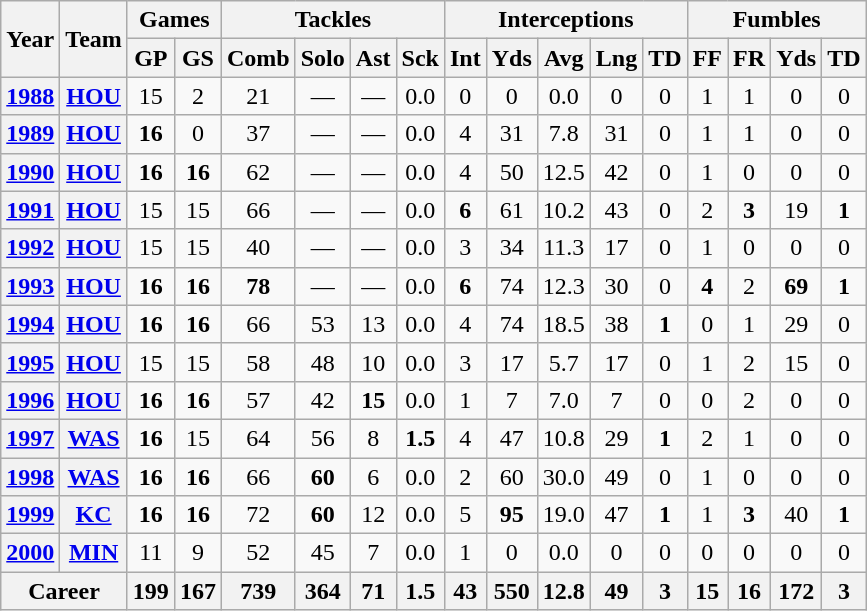<table class="wikitable" style="text-align:center">
<tr>
<th rowspan="2">Year</th>
<th rowspan="2">Team</th>
<th colspan="2">Games</th>
<th colspan="4">Tackles</th>
<th colspan="5">Interceptions</th>
<th colspan="4">Fumbles</th>
</tr>
<tr>
<th>GP</th>
<th>GS</th>
<th>Comb</th>
<th>Solo</th>
<th>Ast</th>
<th>Sck</th>
<th>Int</th>
<th>Yds</th>
<th>Avg</th>
<th>Lng</th>
<th>TD</th>
<th>FF</th>
<th>FR</th>
<th>Yds</th>
<th>TD</th>
</tr>
<tr>
<th><a href='#'>1988</a></th>
<th><a href='#'>HOU</a></th>
<td>15</td>
<td>2</td>
<td>21</td>
<td>—</td>
<td>—</td>
<td>0.0</td>
<td>0</td>
<td>0</td>
<td>0.0</td>
<td>0</td>
<td>0</td>
<td>1</td>
<td>1</td>
<td>0</td>
<td>0</td>
</tr>
<tr>
<th><a href='#'>1989</a></th>
<th><a href='#'>HOU</a></th>
<td><strong>16</strong></td>
<td>0</td>
<td>37</td>
<td>—</td>
<td>—</td>
<td>0.0</td>
<td>4</td>
<td>31</td>
<td>7.8</td>
<td>31</td>
<td>0</td>
<td>1</td>
<td>1</td>
<td>0</td>
<td>0</td>
</tr>
<tr>
<th><a href='#'>1990</a></th>
<th><a href='#'>HOU</a></th>
<td><strong>16</strong></td>
<td><strong>16</strong></td>
<td>62</td>
<td>—</td>
<td>—</td>
<td>0.0</td>
<td>4</td>
<td>50</td>
<td>12.5</td>
<td>42</td>
<td>0</td>
<td>1</td>
<td>0</td>
<td>0</td>
<td>0</td>
</tr>
<tr>
<th><a href='#'>1991</a></th>
<th><a href='#'>HOU</a></th>
<td>15</td>
<td>15</td>
<td>66</td>
<td>—</td>
<td>—</td>
<td>0.0</td>
<td><strong>6</strong></td>
<td>61</td>
<td>10.2</td>
<td>43</td>
<td>0</td>
<td>2</td>
<td><strong>3</strong></td>
<td>19</td>
<td><strong>1</strong></td>
</tr>
<tr>
<th><a href='#'>1992</a></th>
<th><a href='#'>HOU</a></th>
<td>15</td>
<td>15</td>
<td>40</td>
<td>—</td>
<td>—</td>
<td>0.0</td>
<td>3</td>
<td>34</td>
<td>11.3</td>
<td>17</td>
<td>0</td>
<td>1</td>
<td>0</td>
<td>0</td>
<td>0</td>
</tr>
<tr>
<th><a href='#'>1993</a></th>
<th><a href='#'>HOU</a></th>
<td><strong>16</strong></td>
<td><strong>16</strong></td>
<td><strong>78</strong></td>
<td>—</td>
<td>—</td>
<td>0.0</td>
<td><strong>6</strong></td>
<td>74</td>
<td>12.3</td>
<td>30</td>
<td>0</td>
<td><strong>4</strong></td>
<td>2</td>
<td><strong>69</strong></td>
<td><strong>1</strong></td>
</tr>
<tr>
<th><a href='#'>1994</a></th>
<th><a href='#'>HOU</a></th>
<td><strong>16</strong></td>
<td><strong>16</strong></td>
<td>66</td>
<td>53</td>
<td>13</td>
<td>0.0</td>
<td>4</td>
<td>74</td>
<td>18.5</td>
<td>38</td>
<td><strong>1</strong></td>
<td>0</td>
<td>1</td>
<td>29</td>
<td>0</td>
</tr>
<tr>
<th><a href='#'>1995</a></th>
<th><a href='#'>HOU</a></th>
<td>15</td>
<td>15</td>
<td>58</td>
<td>48</td>
<td>10</td>
<td>0.0</td>
<td>3</td>
<td>17</td>
<td>5.7</td>
<td>17</td>
<td>0</td>
<td>1</td>
<td>2</td>
<td>15</td>
<td>0</td>
</tr>
<tr>
<th><a href='#'>1996</a></th>
<th><a href='#'>HOU</a></th>
<td><strong>16</strong></td>
<td><strong>16</strong></td>
<td>57</td>
<td>42</td>
<td><strong>15</strong></td>
<td>0.0</td>
<td>1</td>
<td>7</td>
<td>7.0</td>
<td>7</td>
<td>0</td>
<td>0</td>
<td>2</td>
<td>0</td>
<td>0</td>
</tr>
<tr>
<th><a href='#'>1997</a></th>
<th><a href='#'>WAS</a></th>
<td><strong>16</strong></td>
<td>15</td>
<td>64</td>
<td>56</td>
<td>8</td>
<td><strong>1.5</strong></td>
<td>4</td>
<td>47</td>
<td>10.8</td>
<td>29</td>
<td><strong>1</strong></td>
<td>2</td>
<td>1</td>
<td>0</td>
<td>0</td>
</tr>
<tr>
<th><a href='#'>1998</a></th>
<th><a href='#'>WAS</a></th>
<td><strong>16</strong></td>
<td><strong>16</strong></td>
<td>66</td>
<td><strong>60</strong></td>
<td>6</td>
<td>0.0</td>
<td>2</td>
<td>60</td>
<td>30.0</td>
<td>49</td>
<td>0</td>
<td>1</td>
<td>0</td>
<td>0</td>
<td>0</td>
</tr>
<tr>
<th><a href='#'>1999</a></th>
<th><a href='#'>KC</a></th>
<td><strong>16</strong></td>
<td><strong>16</strong></td>
<td>72</td>
<td><strong>60</strong></td>
<td>12</td>
<td>0.0</td>
<td>5</td>
<td><strong>95</strong></td>
<td>19.0</td>
<td>47</td>
<td><strong>1</strong></td>
<td>1</td>
<td><strong>3</strong></td>
<td>40</td>
<td><strong>1</strong></td>
</tr>
<tr>
<th><a href='#'>2000</a></th>
<th><a href='#'>MIN</a></th>
<td>11</td>
<td>9</td>
<td>52</td>
<td>45</td>
<td>7</td>
<td>0.0</td>
<td>1</td>
<td>0</td>
<td>0.0</td>
<td>0</td>
<td>0</td>
<td>0</td>
<td>0</td>
<td>0</td>
<td>0</td>
</tr>
<tr>
<th colspan="2">Career</th>
<th>199</th>
<th>167</th>
<th>739</th>
<th>364</th>
<th>71</th>
<th>1.5</th>
<th>43</th>
<th>550</th>
<th>12.8</th>
<th>49</th>
<th>3</th>
<th>15</th>
<th>16</th>
<th>172</th>
<th>3</th>
</tr>
</table>
